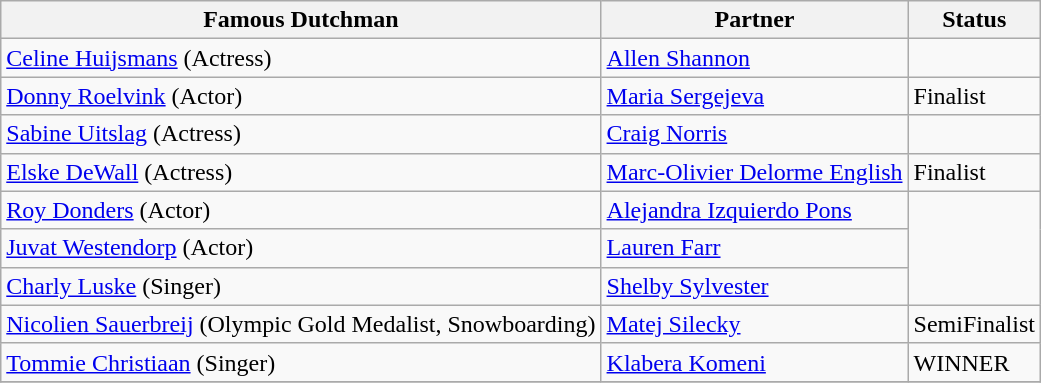<table class="wikitable">
<tr>
<th><strong>Famous Dutchman</strong></th>
<th><strong>Partner</strong></th>
<th><strong>Status</strong></th>
</tr>
<tr>
<td><a href='#'>Celine Huijsmans</a> (Actress)</td>
<td><a href='#'>Allen Shannon</a></td>
<td></td>
</tr>
<tr>
<td><a href='#'>Donny Roelvink</a> (Actor)</td>
<td><a href='#'>Maria Sergejeva</a></td>
<td>Finalist</td>
</tr>
<tr>
<td><a href='#'>Sabine Uitslag</a> (Actress)</td>
<td><a href='#'>Craig Norris</a></td>
</tr>
<tr>
<td><a href='#'>Elske DeWall</a> (Actress)</td>
<td><a href='#'>Marc-Olivier Delorme English</a></td>
<td>Finalist</td>
</tr>
<tr>
<td><a href='#'>Roy Donders</a> (Actor)</td>
<td><a href='#'>Alejandra Izquierdo Pons</a></td>
</tr>
<tr>
<td><a href='#'>Juvat Westendorp</a> (Actor)</td>
<td><a href='#'>Lauren Farr</a></td>
</tr>
<tr>
<td><a href='#'>Charly Luske</a> (Singer)</td>
<td><a href='#'>Shelby Sylvester</a></td>
</tr>
<tr>
<td><a href='#'>Nicolien Sauerbreij</a> (Olympic Gold Medalist, Snowboarding)</td>
<td><a href='#'>Matej Silecky</a></td>
<td>SemiFinalist</td>
</tr>
<tr>
<td><a href='#'>Tommie Christiaan</a> (Singer)</td>
<td><a href='#'>Klabera Komeni</a></td>
<td>WINNER</td>
</tr>
<tr>
</tr>
</table>
